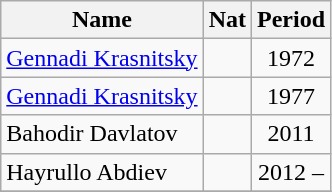<table class="wikitable">
<tr>
<th>Name</th>
<th>Nat</th>
<th>Period</th>
</tr>
<tr>
<td><a href='#'>Gennadi Krasnitsky</a></td>
<td align="center"></td>
<td align="center">1972</td>
</tr>
<tr>
<td><a href='#'>Gennadi Krasnitsky</a></td>
<td align="center"></td>
<td align="center">1977</td>
</tr>
<tr>
<td>Bahodir Davlatov</td>
<td align="center"></td>
<td align="center">2011</td>
</tr>
<tr>
<td>Hayrullo Abdiev</td>
<td align="center"></td>
<td align="center">2012 –</td>
</tr>
<tr>
</tr>
</table>
